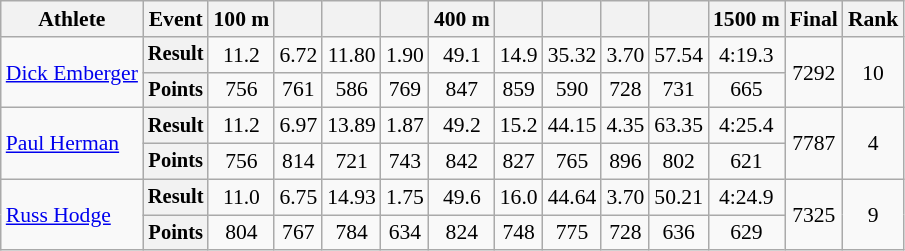<table class=wikitable style=font-size:90%;text-align:center>
<tr>
<th>Athlete</th>
<th>Event</th>
<th>100 m</th>
<th></th>
<th></th>
<th></th>
<th>400 m</th>
<th></th>
<th></th>
<th></th>
<th></th>
<th>1500 m</th>
<th>Final</th>
<th>Rank</th>
</tr>
<tr>
<td align=left rowspan=2><a href='#'>Dick Emberger</a></td>
<th style=font-size:95%>Result</th>
<td>11.2</td>
<td>6.72</td>
<td>11.80</td>
<td>1.90</td>
<td>49.1</td>
<td>14.9</td>
<td>35.32</td>
<td>3.70</td>
<td>57.54</td>
<td>4:19.3</td>
<td rowspan=2>7292</td>
<td rowspan=2>10</td>
</tr>
<tr>
<th style=font-size:95%>Points</th>
<td>756</td>
<td>761</td>
<td>586</td>
<td>769</td>
<td>847</td>
<td>859</td>
<td>590</td>
<td>728</td>
<td>731</td>
<td>665</td>
</tr>
<tr>
<td align=left rowspan=2><a href='#'>Paul Herman</a></td>
<th style=font-size:95%>Result</th>
<td>11.2</td>
<td>6.97</td>
<td>13.89</td>
<td>1.87</td>
<td>49.2</td>
<td>15.2</td>
<td>44.15</td>
<td>4.35</td>
<td>63.35</td>
<td>4:25.4</td>
<td rowspan=2>7787</td>
<td rowspan=2>4</td>
</tr>
<tr>
<th style=font-size:95%>Points</th>
<td>756</td>
<td>814</td>
<td>721</td>
<td>743</td>
<td>842</td>
<td>827</td>
<td>765</td>
<td>896</td>
<td>802</td>
<td>621</td>
</tr>
<tr>
<td align=left rowspan=2><a href='#'>Russ Hodge</a></td>
<th style=font-size:95%>Result</th>
<td>11.0</td>
<td>6.75</td>
<td>14.93</td>
<td>1.75</td>
<td>49.6</td>
<td>16.0</td>
<td>44.64</td>
<td>3.70</td>
<td>50.21</td>
<td>4:24.9</td>
<td rowspan=2>7325</td>
<td rowspan=2>9</td>
</tr>
<tr>
<th style=font-size:95%>Points</th>
<td>804</td>
<td>767</td>
<td>784</td>
<td>634</td>
<td>824</td>
<td>748</td>
<td>775</td>
<td>728</td>
<td>636</td>
<td>629</td>
</tr>
</table>
